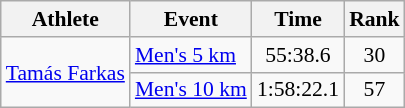<table class="wikitable" style="font-size:90%;">
<tr>
<th>Athlete</th>
<th>Event</th>
<th>Time</th>
<th>Rank</th>
</tr>
<tr align=center>
<td align=left rowspan=2><a href='#'>Tamás Farkas</a></td>
<td align=left><a href='#'>Men's 5 km</a></td>
<td>55:38.6</td>
<td>30</td>
</tr>
<tr align=center>
<td align=left><a href='#'>Men's 10 km</a></td>
<td>1:58:22.1</td>
<td>57</td>
</tr>
</table>
